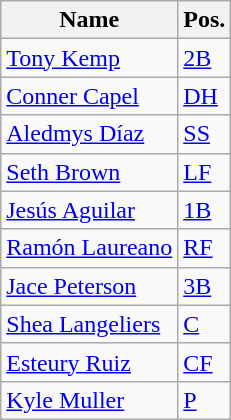<table class="wikitable">
<tr>
<th>Name</th>
<th>Pos.</th>
</tr>
<tr>
<td><a href='#'>Tony Kemp</a></td>
<td><a href='#'>2B</a></td>
</tr>
<tr>
<td><a href='#'>Conner Capel</a></td>
<td><a href='#'>DH</a></td>
</tr>
<tr>
<td><a href='#'>Aledmys Díaz</a></td>
<td><a href='#'>SS</a></td>
</tr>
<tr>
<td><a href='#'>Seth Brown</a></td>
<td><a href='#'>LF</a></td>
</tr>
<tr>
<td><a href='#'>Jesús Aguilar</a></td>
<td><a href='#'>1B</a></td>
</tr>
<tr>
<td><a href='#'>Ramón Laureano</a></td>
<td><a href='#'>RF</a></td>
</tr>
<tr>
<td><a href='#'>Jace Peterson</a></td>
<td><a href='#'>3B</a></td>
</tr>
<tr>
<td><a href='#'>Shea Langeliers</a></td>
<td><a href='#'>C</a></td>
</tr>
<tr>
<td><a href='#'>Esteury Ruiz</a></td>
<td><a href='#'>CF</a></td>
</tr>
<tr>
<td><a href='#'>Kyle Muller</a></td>
<td><a href='#'>P</a></td>
</tr>
</table>
